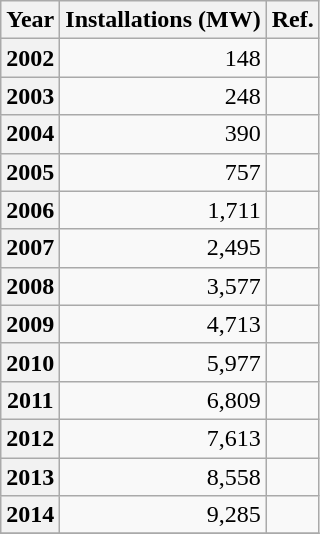<table style="text-align: right" class="wikitable">
<tr>
<th>Year</th>
<th>Installations (MW)</th>
<th>Ref.</th>
</tr>
<tr>
<th>2002</th>
<td>148</td>
<td></td>
</tr>
<tr>
<th>2003</th>
<td>248</td>
<td></td>
</tr>
<tr>
<th>2004</th>
<td>390</td>
<td></td>
</tr>
<tr>
<th>2005</th>
<td>757</td>
<td></td>
</tr>
<tr>
<th>2006</th>
<td>1,711</td>
<td></td>
</tr>
<tr>
<th>2007</th>
<td>2,495</td>
<td></td>
</tr>
<tr>
<th>2008</th>
<td>3,577</td>
<td></td>
</tr>
<tr>
<th>2009</th>
<td>4,713</td>
<td></td>
</tr>
<tr>
<th>2010</th>
<td>5,977</td>
<td></td>
</tr>
<tr>
<th>2011</th>
<td>6,809</td>
<td></td>
</tr>
<tr>
<th>2012</th>
<td>7,613</td>
<td></td>
</tr>
<tr>
<th>2013</th>
<td>8,558</td>
<td></td>
</tr>
<tr>
<th>2014</th>
<td>9,285</td>
<td></td>
</tr>
<tr>
</tr>
</table>
